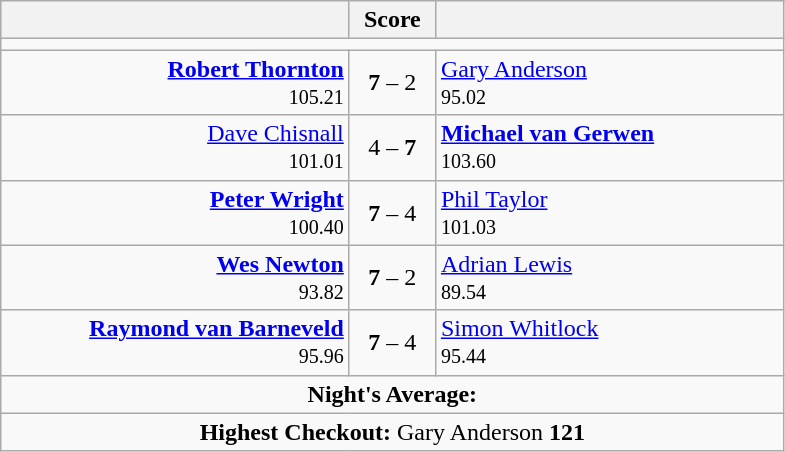<table class=wikitable style="text-align:center">
<tr>
<th width=225></th>
<th width=50>Score</th>
<th width=225></th>
</tr>
<tr align=centre>
<td colspan="3"></td>
</tr>
<tr align=left>
<td align=right><strong><a href='#'>Robert Thornton</a></strong>  <br><small><span>105.21</span></small></td>
<td align=center><strong>7</strong> – 2</td>
<td> <a href='#'>Gary Anderson</a> <br><small><span>95.02</span></small></td>
</tr>
<tr align=left>
<td align=right><a href='#'>Dave Chisnall</a>  <br><small><span>101.01</span></small></td>
<td align=center>4 – <strong>7</strong></td>
<td> <strong><a href='#'>Michael van Gerwen</a></strong> <br><small><span>103.60</span></small></td>
</tr>
<tr align=left>
<td align=right><strong><a href='#'>Peter Wright</a></strong>  <br><small><span>100.40</span></small></td>
<td align=center><strong>7</strong> – 4</td>
<td> <a href='#'>Phil Taylor</a> <br><small><span>101.03</span></small></td>
</tr>
<tr align=left>
<td align=right><strong><a href='#'>Wes Newton</a></strong>  <br><small><span>93.82</span></small></td>
<td align=center><strong>7</strong> – 2</td>
<td> <a href='#'>Adrian Lewis</a> <br><small><span>89.54</span></small></td>
</tr>
<tr align=left>
<td align=right><strong><a href='#'>Raymond van Barneveld</a></strong>  <br><small><span>95.96</span></small></td>
<td align=center><strong>7</strong> – 4</td>
<td> <a href='#'>Simon Whitlock</a> <br><small><span>95.44</span></small></td>
</tr>
<tr align=center>
<td colspan="3"><strong>Night's Average:</strong> </td>
</tr>
<tr align=center>
<td colspan="3"><strong>Highest Checkout:</strong> Gary Anderson <strong>121</strong></td>
</tr>
</table>
